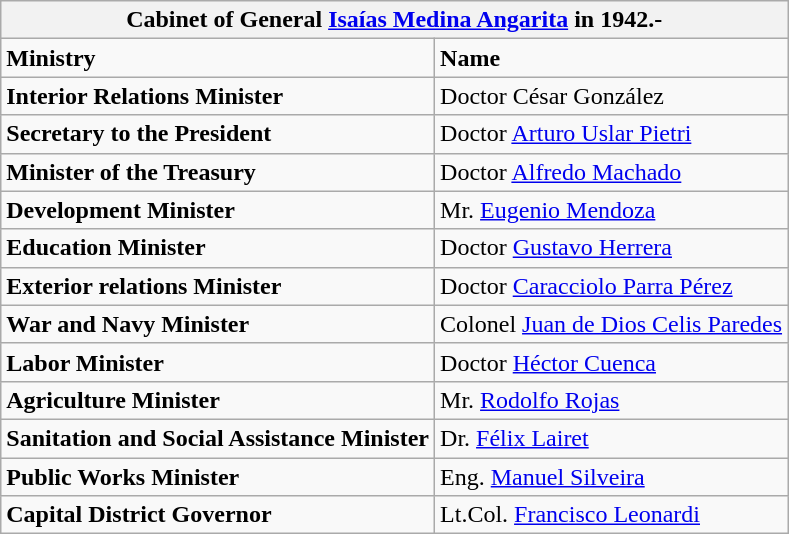<table class="wikitable">
<tr>
<th bgcolor="#dcdcdc" colspan=3>Cabinet of General <a href='#'>Isaías Medina Angarita</a> in 1942.-</th>
</tr>
<tr>
<td align="left"><strong>Ministry</strong></td>
<td align="left"><strong>Name</strong></td>
</tr>
<tr>
<td align="left"><strong>Interior Relations Minister</strong></td>
<td align="left">Doctor César González</td>
</tr>
<tr>
<td align="left"><strong>Secretary to the President</strong></td>
<td align="left">Doctor <a href='#'>Arturo Uslar Pietri</a></td>
</tr>
<tr>
<td align="left"><strong>Minister of the Treasury</strong></td>
<td align="left">Doctor <a href='#'>Alfredo Machado</a></td>
</tr>
<tr>
<td align="left"><strong>Development Minister</strong></td>
<td align="left">Mr. <a href='#'>Eugenio Mendoza</a></td>
</tr>
<tr>
<td align="left"><strong>Education Minister </strong></td>
<td align="left">Doctor <a href='#'>Gustavo Herrera</a></td>
</tr>
<tr>
<td align="left"><strong>Exterior relations Minister</strong></td>
<td align="left">Doctor <a href='#'>Caracciolo Parra Pérez</a></td>
</tr>
<tr>
<td align="left"><strong>War and Navy Minister</strong></td>
<td align="left">Colonel <a href='#'>Juan de Dios Celis Paredes</a></td>
</tr>
<tr>
<td align="left"><strong>Labor Minister</strong></td>
<td align="left">Doctor <a href='#'>Héctor Cuenca</a></td>
</tr>
<tr>
<td align="left"><strong>Agriculture Minister</strong></td>
<td align="left">Mr. <a href='#'>Rodolfo Rojas</a></td>
</tr>
<tr>
<td align="left"><strong>Sanitation and Social Assistance Minister</strong></td>
<td align="left">Dr. <a href='#'>Félix Lairet</a></td>
</tr>
<tr>
<td align="left"><strong>Public Works Minister</strong></td>
<td align="left">Eng. <a href='#'>Manuel Silveira</a></td>
</tr>
<tr>
<td align="left"><strong>Capital District Governor</strong></td>
<td align="left">Lt.Col. <a href='#'>Francisco Leonardi</a></td>
</tr>
</table>
